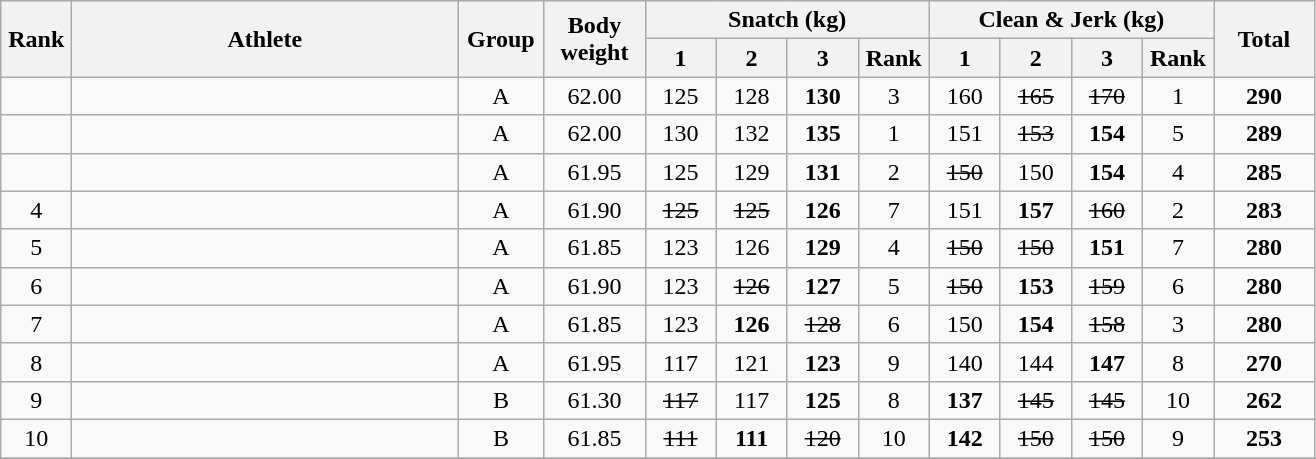<table class = "wikitable" style="text-align:center;">
<tr>
<th rowspan=2 width=40>Rank</th>
<th rowspan=2 width=250>Athlete</th>
<th rowspan=2 width=50>Group</th>
<th rowspan=2 width=60>Body weight</th>
<th colspan=4>Snatch (kg)</th>
<th colspan=4>Clean & Jerk (kg)</th>
<th rowspan=2 width=60>Total</th>
</tr>
<tr>
<th width=40>1</th>
<th width=40>2</th>
<th width=40>3</th>
<th width=40>Rank</th>
<th width=40>1</th>
<th width=40>2</th>
<th width=40>3</th>
<th width=40>Rank</th>
</tr>
<tr>
<td></td>
<td align=left></td>
<td>A</td>
<td>62.00</td>
<td>125</td>
<td>128</td>
<td><strong>130</strong></td>
<td>3</td>
<td>160</td>
<td><s>165</s></td>
<td><s>170</s></td>
<td>1</td>
<td><strong>290</strong></td>
</tr>
<tr>
<td></td>
<td align=left></td>
<td>A</td>
<td>62.00</td>
<td>130</td>
<td>132</td>
<td><strong>135</strong></td>
<td>1</td>
<td>151</td>
<td><s>153</s></td>
<td><strong>154</strong></td>
<td>5</td>
<td><strong>289</strong></td>
</tr>
<tr>
<td></td>
<td align=left></td>
<td>A</td>
<td>61.95</td>
<td>125</td>
<td>129</td>
<td><strong>131</strong></td>
<td>2</td>
<td><s>150</s></td>
<td>150</td>
<td><strong>154</strong></td>
<td>4</td>
<td><strong>285</strong></td>
</tr>
<tr>
<td>4</td>
<td align=left></td>
<td>A</td>
<td>61.90</td>
<td><s>125</s></td>
<td><s>125</s></td>
<td><strong>126</strong></td>
<td>7</td>
<td>151</td>
<td><strong>157</strong></td>
<td><s>160</s></td>
<td>2</td>
<td><strong>283</strong></td>
</tr>
<tr>
<td>5</td>
<td align=left></td>
<td>A</td>
<td>61.85</td>
<td>123</td>
<td>126</td>
<td><strong>129</strong></td>
<td>4</td>
<td><s>150</s></td>
<td><s>150</s></td>
<td><strong>151</strong></td>
<td>7</td>
<td><strong>280</strong></td>
</tr>
<tr>
<td>6</td>
<td align=left></td>
<td>A</td>
<td>61.90</td>
<td>123</td>
<td><s>126</s></td>
<td><strong>127</strong></td>
<td>5</td>
<td><s>150</s></td>
<td><strong>153</strong></td>
<td><s>159</s></td>
<td>6</td>
<td><strong>280</strong></td>
</tr>
<tr>
<td>7</td>
<td align=left></td>
<td>A</td>
<td>61.85</td>
<td>123</td>
<td><strong>126</strong></td>
<td><s>128</s></td>
<td>6</td>
<td>150</td>
<td><strong>154</strong></td>
<td><s>158</s></td>
<td>3</td>
<td><strong>280</strong></td>
</tr>
<tr>
<td>8</td>
<td align=left></td>
<td>A</td>
<td>61.95</td>
<td>117</td>
<td>121</td>
<td><strong>123</strong></td>
<td>9</td>
<td>140</td>
<td>144</td>
<td><strong>147</strong></td>
<td>8</td>
<td><strong>270</strong></td>
</tr>
<tr>
<td>9</td>
<td align=left></td>
<td>B</td>
<td>61.30</td>
<td><s>117</s></td>
<td>117</td>
<td><strong>125</strong></td>
<td>8</td>
<td><strong>137</strong></td>
<td><s>145</s></td>
<td><s>145</s></td>
<td>10</td>
<td><strong>262</strong></td>
</tr>
<tr>
<td>10</td>
<td align=left></td>
<td>B</td>
<td>61.85</td>
<td><s>111</s></td>
<td><strong>111</strong></td>
<td><s>120</s></td>
<td>10</td>
<td><strong>142</strong></td>
<td><s>150</s></td>
<td><s>150</s></td>
<td>9</td>
<td><strong>253</strong></td>
</tr>
<tr>
</tr>
</table>
